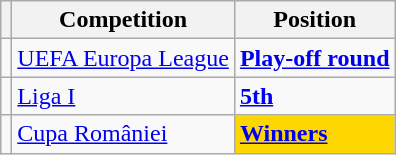<table class="wikitable">
<tr>
<th></th>
<th>Competition</th>
<th>Position</th>
</tr>
<tr>
<td></td>
<td><a href='#'>UEFA Europa League</a></td>
<td><strong><a href='#'>Play-off round</a></strong></td>
</tr>
<tr>
<td></td>
<td><a href='#'>Liga I</a></td>
<td><strong><a href='#'>5th</a></strong></td>
</tr>
<tr>
<td></td>
<td><a href='#'>Cupa României</a></td>
<td style="background:gold;"><strong><a href='#'>Winners</a></strong></td>
</tr>
</table>
